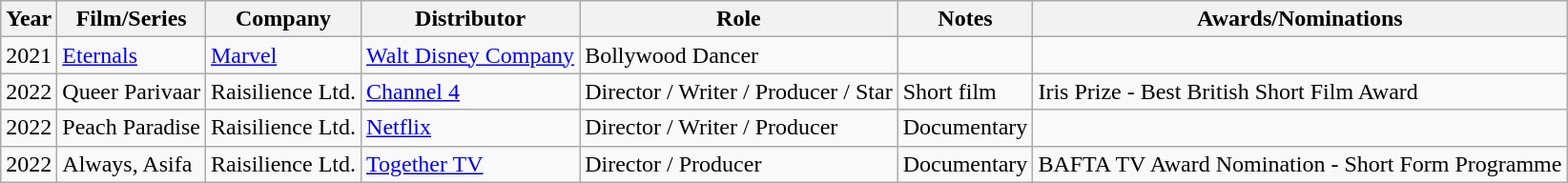<table class="wikitable">
<tr>
<th>Year</th>
<th>Film/Series</th>
<th>Company</th>
<th>Distributor</th>
<th>Role</th>
<th>Notes</th>
<th>Awards/Nominations</th>
</tr>
<tr>
<td>2021</td>
<td><a href='#'>Eternals</a></td>
<td><a href='#'>Marvel</a></td>
<td><a href='#'>Walt Disney Company</a></td>
<td>Bollywood Dancer</td>
<td></td>
<td></td>
</tr>
<tr>
<td>2022</td>
<td>Queer Parivaar</td>
<td>Raisilience Ltd.</td>
<td><a href='#'>Channel 4</a></td>
<td>Director / Writer / Producer / Star</td>
<td>Short film</td>
<td>Iris Prize - Best British Short Film Award</td>
</tr>
<tr>
<td>2022</td>
<td>Peach Paradise</td>
<td>Raisilience Ltd.</td>
<td><a href='#'>Netflix</a></td>
<td>Director / Writer / Producer</td>
<td>Documentary</td>
<td></td>
</tr>
<tr>
<td>2022</td>
<td>Always, Asifa</td>
<td>Raisilience Ltd.</td>
<td><a href='#'>Together TV</a></td>
<td>Director / Producer</td>
<td>Documentary</td>
<td>BAFTA TV Award Nomination - Short Form Programme</td>
</tr>
</table>
